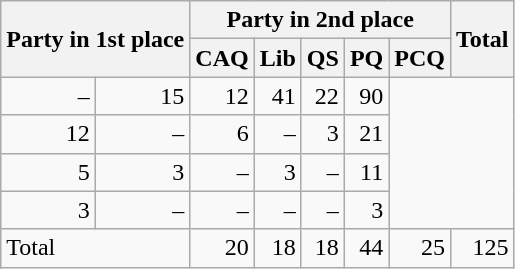<table class="wikitable" style="text-align:right;">
<tr>
<th rowspan="2" colspan="2" style="text-align:left;">Party in 1st place</th>
<th colspan="5">Party in 2nd place</th>
<th rowspan="2">Total</th>
</tr>
<tr>
<th>CAQ</th>
<th>Lib</th>
<th>QS</th>
<th>PQ</th>
<th>PCQ</th>
</tr>
<tr>
<td>–</td>
<td>15</td>
<td>12</td>
<td>41</td>
<td>22</td>
<td>90</td>
</tr>
<tr>
<td>12</td>
<td>–</td>
<td>6</td>
<td>–</td>
<td>3</td>
<td>21</td>
</tr>
<tr>
<td>5</td>
<td>3</td>
<td>–</td>
<td>3</td>
<td>–</td>
<td>11</td>
</tr>
<tr>
<td>3</td>
<td>–</td>
<td>–</td>
<td>–</td>
<td>–</td>
<td>3</td>
</tr>
<tr>
<td colspan="2" style="text-align:left;">Total</td>
<td>20</td>
<td>18</td>
<td>18</td>
<td>44</td>
<td>25</td>
<td>125</td>
</tr>
</table>
